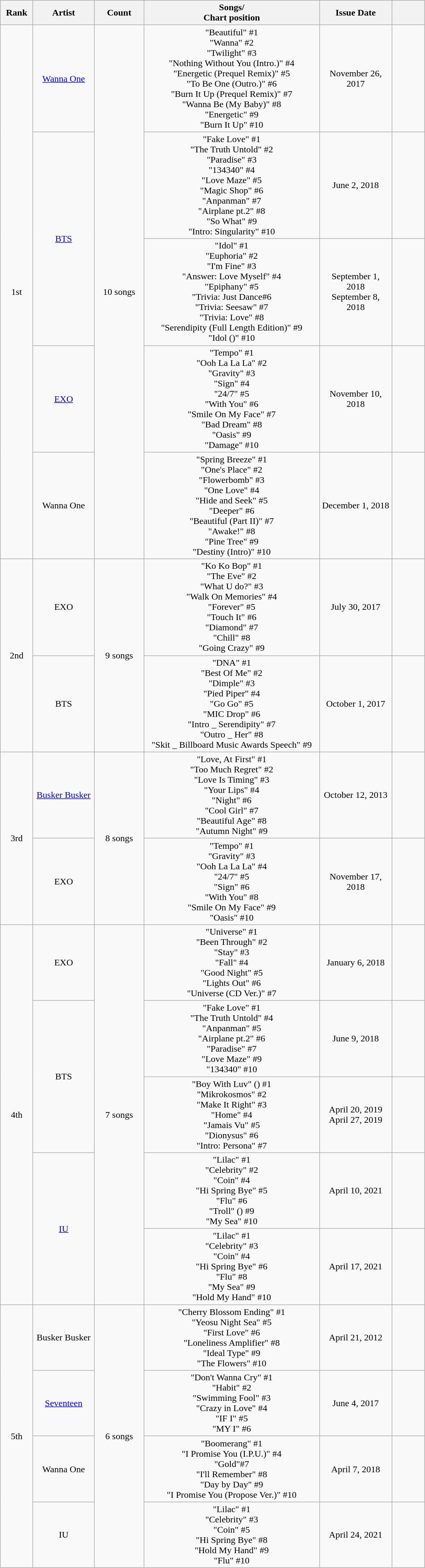<table class="wikitable" style="text-align: center;">
<tr>
<th width="50">Rank</th>
<th width="100">Artist</th>
<th width="80">Count</th>
<th width="300">Songs/<br>Chart position</th>
<th width="120">Issue Date</th>
<th width="50"></th>
</tr>
<tr>
<td rowspan="5">1st</td>
<td><a href='#'>Wanna One</a></td>
<td rowspan="5">10 songs</td>
<td>"Beautiful" #1<br>"Wanna" #2<br>"Twilight" #3<br>"Nothing Without You (Intro.)" #4<br>"Energetic (Prequel Remix)" #5<br>"To Be One (Outro.)" #6<br>"Burn It Up (Prequel Remix)" #7<br>"Wanna Be (My Baby)" #8<br>"Energetic" #9<br>"Burn It Up" #10</td>
<td>November 26, 2017</td>
<td></td>
</tr>
<tr>
<td rowspan="2"><a href='#'>BTS</a></td>
<td>"Fake Love" #1<br>"The Truth Untold" #2<br>"Paradise" #3<br>"134340" #4<br>"Love Maze" #5<br>"Magic Shop" #6<br>"Anpanman" #7<br>"Airplane pt.2" #8<br>"So What" #9<br>"Intro: Singularity" #10</td>
<td>June 2, 2018</td>
<td></td>
</tr>
<tr>
<td>"Idol" #1<br>"Euphoria" #2<br>"I'm Fine" #3<br>"Answer: Love Myself" #4<br>"Epiphany" #5<br>"Trivia: Just Dance#6<br>"Trivia: Seesaw" #7<br>"Trivia: Love" #8<br>"Serendipity (Full Length Edition)" #9<br>"Idol ()" #10</td>
<td>September 1, 2018<br>September 8, 2018</td>
<td><br></td>
</tr>
<tr>
<td><a href='#'>EXO</a></td>
<td>"Tempo" #1<br>"Ooh La La La" #2<br>"Gravity" #3<br>"Sign" #4<br>"24/7" #5<br>"With You" #6<br>"Smile On My Face" #7<br>"Bad Dream" #8<br>"Oasis" #9<br>"Damage" #10</td>
<td>November 10, 2018</td>
<td></td>
</tr>
<tr>
<td>Wanna One</td>
<td>"Spring Breeze" #1<br>"One's Place" #2<br>"Flowerbomb" #3<br>"One Love" #4<br>"Hide and Seek" #5<br>"Deeper" #6<br>"Beautiful (Part II)" #7<br>"Awake!" #8<br>"Pine Tree" #9<br>"Destiny (Intro)" #10</td>
<td>December 1, 2018</td>
<td></td>
</tr>
<tr>
<td rowspan="2">2nd</td>
<td>EXO</td>
<td rowspan="2">9 songs</td>
<td>"Ko Ko Bop" #1<br>"The Eve" #2<br>"What U do?" #3<br>"Walk On Memories" #4<br>"Forever" #5<br>"Touch It" #6<br>"Diamond" #7<br>"Chill" #8<br>"Going Crazy" #9</td>
<td>July 30, 2017</td>
<td></td>
</tr>
<tr>
<td>BTS</td>
<td>"DNA" #1<br>"Best Of Me" #2<br>"Dimple" #3<br>"Pied Piper" #4<br>"Go Go" #5<br>"MIC Drop" #6<br>"Intro _ Serendipity" #7<br>"Outro _ Her" #8<br>"Skit _ Billboard Music Awards Speech" #9</td>
<td>October 1, 2017</td>
<td></td>
</tr>
<tr>
<td rowspan="2">3rd</td>
<td><a href='#'>Busker Busker</a></td>
<td rowspan="2">8 songs</td>
<td>"Love, At First" #1<br>"Too Much Regret" #2<br>"Love Is Timing" #3<br>"Your Lips" #4<br>"Night" #6<br>"Cool Girl" #7<br>"Beautiful Age" #8<br>"Autumn Night" #9</td>
<td>October 12, 2013</td>
<td></td>
</tr>
<tr>
<td>EXO</td>
<td>"Tempo" #1<br>"Gravity" #3<br>"Ooh La La La" #4<br>"24/7" #5<br>"Sign" #6<br>"With You" #8<br>"Smile On My Face" #9<br>"Oasis" #10</td>
<td>November 17, 2018</td>
<td></td>
</tr>
<tr>
<td rowspan="5">4th</td>
<td>EXO</td>
<td rowspan="5">7 songs</td>
<td>"Universe" #1<br>"Been Through" #2<br>"Stay" #3<br>"Fall" #4<br>"Good Night" #5<br>"Lights Out" #6<br>"Universe (CD Ver.)" #7</td>
<td>January 6, 2018</td>
<td></td>
</tr>
<tr>
<td rowspan="2">BTS</td>
<td>"Fake Love" #1<br>"The Truth Untold" #4<br>"Anpanman" #5<br>"Airplane pt.2" #6<br>"Paradise" #7<br>"Love Maze" #9<br>"134340" #10</td>
<td>June 9, 2018</td>
<td></td>
</tr>
<tr>
<td>"Boy With Luv" () #1<br>"Mikrokosmos" #2<br>"Make It Right" #3<br>"Home" #4<br>"Jamais Vu" #5<br>"Dionysus" #6<br>"Intro: Persona" #7</td>
<td>April 20, 2019<br>April 27, 2019</td>
<td><br></td>
</tr>
<tr>
<td rowspan="2"><a href='#'>IU</a></td>
<td>"Lilac" #1<br>"Celebrity" #2<br>"Coin" #4<br>"Hi Spring Bye" #5<br>"Flu" #6<br>"Troll" () #9<br>"My Sea" #10</td>
<td>April 10, 2021</td>
<td></td>
</tr>
<tr>
<td>"Lilac" #1<br>"Celebrity" #3<br>"Coin" #4<br>"Hi Spring Bye" #6<br>"Flu" #8<br>"My Sea" #9<br>"Hold My Hand" #10</td>
<td>April 17, 2021</td>
<td></td>
</tr>
<tr>
<td rowspan="4">5th</td>
<td>Busker Busker</td>
<td rowspan="4">6 songs</td>
<td>"Cherry Blossom Ending" #1<br>"Yeosu Night Sea" #5<br>"First Love" #6<br>"Loneliness Amplifier" #8<br>"Ideal Type" #9<br>"The Flowers" #10</td>
<td>April 21, 2012</td>
<td></td>
</tr>
<tr>
<td><a href='#'>Seventeen</a></td>
<td>"Don't Wanna Cry" #1<br>"Habit" #2<br>"Swimming Fool" #3<br>"Crazy in Love" #4<br>"IF I" #5<br>"MY I" #6</td>
<td>June 4, 2017</td>
<td></td>
</tr>
<tr>
<td>Wanna One</td>
<td>"Boomerang" #1<br>"I Promise You (I.P.U.)" #4<br>"Gold"#7<br>"I'll Remember" #8<br>"Day by Day" #9<br>"I Promise You (Propose Ver.)" #10</td>
<td>April 7, 2018</td>
<td></td>
</tr>
<tr>
<td>IU</td>
<td>"Lilac" #1<br>"Celebrity" #3<br>"Coin" #5<br>"Hi Spring Bye" #8<br>"Hold My Hand" #9<br>"Flu" #10</td>
<td>April 24, 2021</td>
<td></td>
</tr>
</table>
